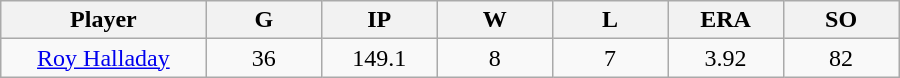<table class="wikitable sortable">
<tr>
<th bgcolor="#DDDDFF" width="16%">Player</th>
<th bgcolor="#DDDDFF" width="9%">G</th>
<th bgcolor="#DDDDFF" width="9%">IP</th>
<th bgcolor="#DDDDFF" width="9%">W</th>
<th bgcolor="#DDDDFF" width="9%">L</th>
<th bgcolor="#DDDDFF" width="9%">ERA</th>
<th bgcolor="#DDDDFF" width="9%">SO</th>
</tr>
<tr align="center">
<td><a href='#'>Roy Halladay</a></td>
<td>36</td>
<td>149.1</td>
<td>8</td>
<td>7</td>
<td>3.92</td>
<td>82</td>
</tr>
</table>
